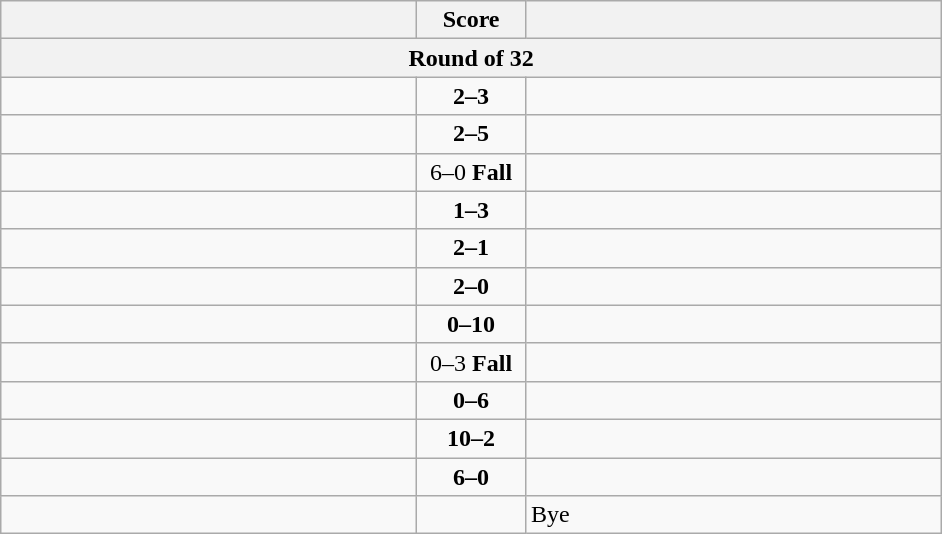<table class="wikitable" style="text-align: left;">
<tr>
<th align="right" width="270"></th>
<th width="65">Score</th>
<th align="left" width="270"></th>
</tr>
<tr>
<th colspan="3">Round of 32</th>
</tr>
<tr>
<td></td>
<td align=center><strong>2–3</strong></td>
<td><strong></strong></td>
</tr>
<tr>
<td></td>
<td align=center><strong>2–5</strong></td>
<td><strong></strong></td>
</tr>
<tr>
<td><strong></strong></td>
<td align=center>6–0 <strong>Fall</strong></td>
<td></td>
</tr>
<tr>
<td></td>
<td align=center><strong>1–3</strong></td>
<td><strong></strong></td>
</tr>
<tr>
<td><strong></strong></td>
<td align=center><strong>2–1</strong></td>
<td></td>
</tr>
<tr>
<td><strong></strong></td>
<td align=center><strong>2–0</strong></td>
<td></td>
</tr>
<tr>
<td></td>
<td align=center><strong>0–10</strong></td>
<td><strong></strong></td>
</tr>
<tr>
<td></td>
<td align=center>0–3 <strong>Fall</strong></td>
<td><strong></strong></td>
</tr>
<tr>
<td></td>
<td align=center><strong>0–6</strong></td>
<td><strong></strong></td>
</tr>
<tr>
<td><strong></strong></td>
<td align=center><strong>10–2</strong></td>
<td></td>
</tr>
<tr>
<td><strong></strong></td>
<td align=center><strong>6–0</strong></td>
<td></td>
</tr>
<tr>
<td><strong></strong></td>
<td></td>
<td>Bye</td>
</tr>
</table>
